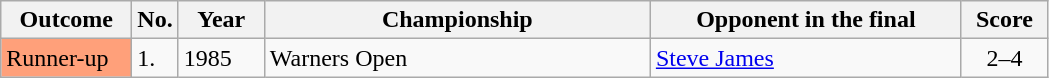<table class="wikitable">
<tr>
<th width="80">Outcome</th>
<th width="20">No.</th>
<th width="50">Year</th>
<th style="width:250px;">Championship</th>
<th style="width:200px;">Opponent in the final</th>
<th style="width:50px;">Score</th>
</tr>
<tr>
<td style="background:#ffa07a;">Runner-up</td>
<td>1.</td>
<td>1985</td>
<td>Warners Open</td>
<td> <a href='#'>Steve James</a></td>
<td align=center>2–4</td>
</tr>
</table>
